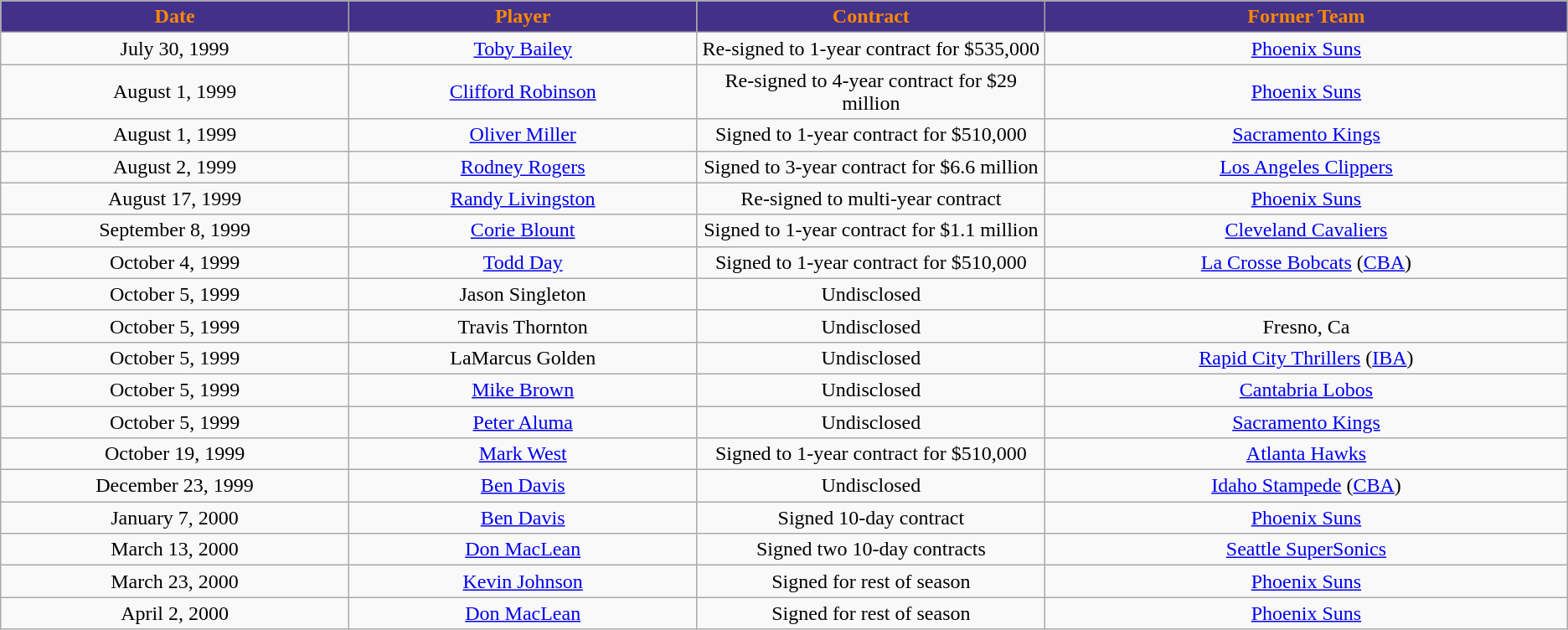<table class="wikitable sortable sortable">
<tr>
<th style="background:#423189; color:#FF8800" width="10%">Date</th>
<th style="background:#423189; color:#FF8800" width="10%">Player</th>
<th style="background:#423189; color:#FF8800" width="10%">Contract</th>
<th style="background:#423189; color:#FF8800" width="15%">Former Team</th>
</tr>
<tr style="text-align: center">
<td>July 30, 1999</td>
<td><a href='#'>Toby Bailey</a></td>
<td>Re-signed to 1-year contract for $535,000</td>
<td><a href='#'>Phoenix Suns</a></td>
</tr>
<tr style="text-align: center">
<td>August 1, 1999</td>
<td><a href='#'>Clifford Robinson</a></td>
<td>Re-signed to 4-year contract for $29 million</td>
<td><a href='#'>Phoenix Suns</a></td>
</tr>
<tr style="text-align: center">
<td>August 1, 1999</td>
<td><a href='#'>Oliver Miller</a></td>
<td>Signed to 1-year contract for $510,000</td>
<td><a href='#'>Sacramento Kings</a></td>
</tr>
<tr style="text-align: center">
<td>August 2, 1999</td>
<td><a href='#'>Rodney Rogers</a></td>
<td>Signed to 3-year contract for $6.6 million</td>
<td><a href='#'>Los Angeles Clippers</a></td>
</tr>
<tr style="text-align: center">
<td>August 17, 1999</td>
<td><a href='#'>Randy Livingston</a></td>
<td>Re-signed to multi-year contract</td>
<td><a href='#'>Phoenix Suns</a></td>
</tr>
<tr style="text-align: center">
<td>September 8, 1999</td>
<td><a href='#'>Corie Blount</a></td>
<td>Signed to 1-year contract for $1.1 million</td>
<td><a href='#'>Cleveland Cavaliers</a></td>
</tr>
<tr style="text-align: center">
<td>October 4, 1999</td>
<td><a href='#'>Todd Day</a></td>
<td>Signed to 1-year contract for $510,000</td>
<td><a href='#'>La Crosse Bobcats</a> (<a href='#'>CBA</a>)</td>
</tr>
<tr style="text-align: center">
<td>October 5, 1999</td>
<td>Jason Singleton</td>
<td>Undisclosed</td>
<td></td>
</tr>
<tr style="text-align: center">
<td>October 5, 1999</td>
<td>Travis Thornton</td>
<td>Undisclosed</td>
<td>Fresno, Ca</td>
</tr>
<tr style="text-align: center">
<td>October 5, 1999</td>
<td>LaMarcus Golden</td>
<td>Undisclosed</td>
<td><a href='#'>Rapid City Thrillers</a> (<a href='#'>IBA</a>)</td>
</tr>
<tr style="text-align: center">
<td>October 5, 1999</td>
<td><a href='#'>Mike Brown</a></td>
<td>Undisclosed</td>
<td><a href='#'>Cantabria Lobos</a></td>
</tr>
<tr style="text-align: center">
<td>October 5, 1999</td>
<td><a href='#'>Peter Aluma</a></td>
<td>Undisclosed</td>
<td><a href='#'>Sacramento Kings</a></td>
</tr>
<tr style="text-align: center">
<td>October 19, 1999</td>
<td><a href='#'>Mark West</a></td>
<td>Signed to 1-year contract for $510,000</td>
<td><a href='#'>Atlanta Hawks</a></td>
</tr>
<tr style="text-align: center">
<td>December 23, 1999</td>
<td><a href='#'>Ben Davis</a></td>
<td>Undisclosed</td>
<td><a href='#'>Idaho Stampede</a> (<a href='#'>CBA</a>)</td>
</tr>
<tr style="text-align: center">
<td>January 7, 2000</td>
<td><a href='#'>Ben Davis</a></td>
<td>Signed 10-day contract</td>
<td><a href='#'>Phoenix Suns</a></td>
</tr>
<tr style="text-align: center">
<td>March 13, 2000</td>
<td><a href='#'>Don MacLean</a></td>
<td>Signed two 10-day contracts</td>
<td><a href='#'>Seattle SuperSonics</a></td>
</tr>
<tr style="text-align: center">
<td>March 23, 2000</td>
<td><a href='#'>Kevin Johnson</a></td>
<td>Signed for rest of season</td>
<td><a href='#'>Phoenix Suns</a></td>
</tr>
<tr style="text-align: center">
<td>April 2, 2000</td>
<td><a href='#'>Don MacLean</a></td>
<td>Signed for rest of season</td>
<td><a href='#'>Phoenix Suns</a></td>
</tr>
</table>
